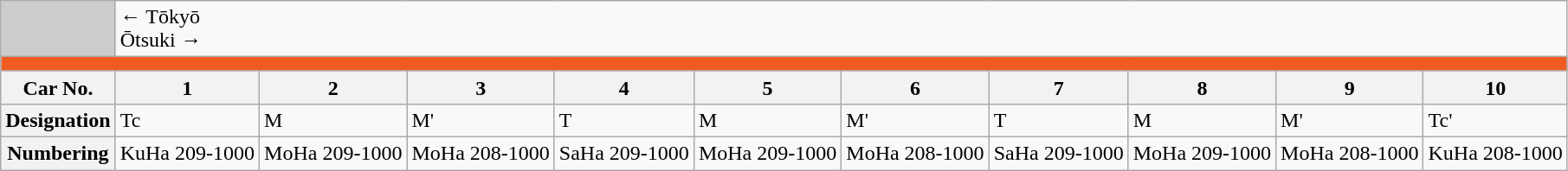<table class="wikitable">
<tr>
<td style="background-color:#ccc;"> </td>
<td colspan="10"><div>← Tōkyō</div><div>Ōtsuki →</div></td>
</tr>
<tr style="line-height: 10px; background-color: #F15A22;">
<td colspan="11" style="padding:0; border:0;"> </td>
</tr>
<tr>
<th>Car No.</th>
<th>1</th>
<th>2</th>
<th>3</th>
<th>4</th>
<th>5</th>
<th>6</th>
<th>7</th>
<th>8</th>
<th>9</th>
<th>10</th>
</tr>
<tr>
<th>Designation</th>
<td>Tc</td>
<td>M</td>
<td>M'</td>
<td>T</td>
<td>M</td>
<td>M'</td>
<td>T</td>
<td>M</td>
<td>M'</td>
<td>Tc'</td>
</tr>
<tr>
<th>Numbering</th>
<td>KuHa 209-1000</td>
<td>MoHa 209-1000</td>
<td>MoHa 208-1000</td>
<td>SaHa 209-1000</td>
<td>MoHa 209-1000</td>
<td>MoHa 208-1000</td>
<td>SaHa 209-1000</td>
<td>MoHa 209-1000</td>
<td>MoHa 208-1000</td>
<td>KuHa 208-1000</td>
</tr>
</table>
